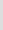<table class="toccolours" style="float:right; margin:0 0 1em 1em;">
<tr>
<td style="background:#ddd; text-align:center;"><br></td>
</tr>
<tr>
<td></td>
</tr>
<tr>
<td><br></td>
</tr>
</table>
